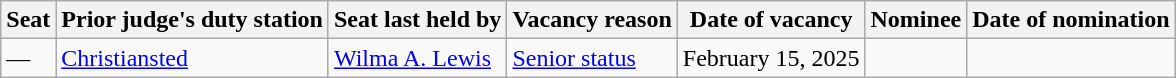<table class=wikitable>
<tr>
<th>Seat</th>
<th>Prior judge's duty station</th>
<th>Seat last held by</th>
<th>Vacancy reason</th>
<th>Date of vacancy</th>
<th>Nominee</th>
<th>Date of nomination</th>
</tr>
<tr>
<td>—</td>
<td><a href='#'>Christiansted</a></td>
<td><a href='#'>Wilma A. Lewis</a></td>
<td><a href='#'>Senior status</a></td>
<td>February 15, 2025</td>
<td align="center"></td>
<td align="center"></td>
</tr>
</table>
